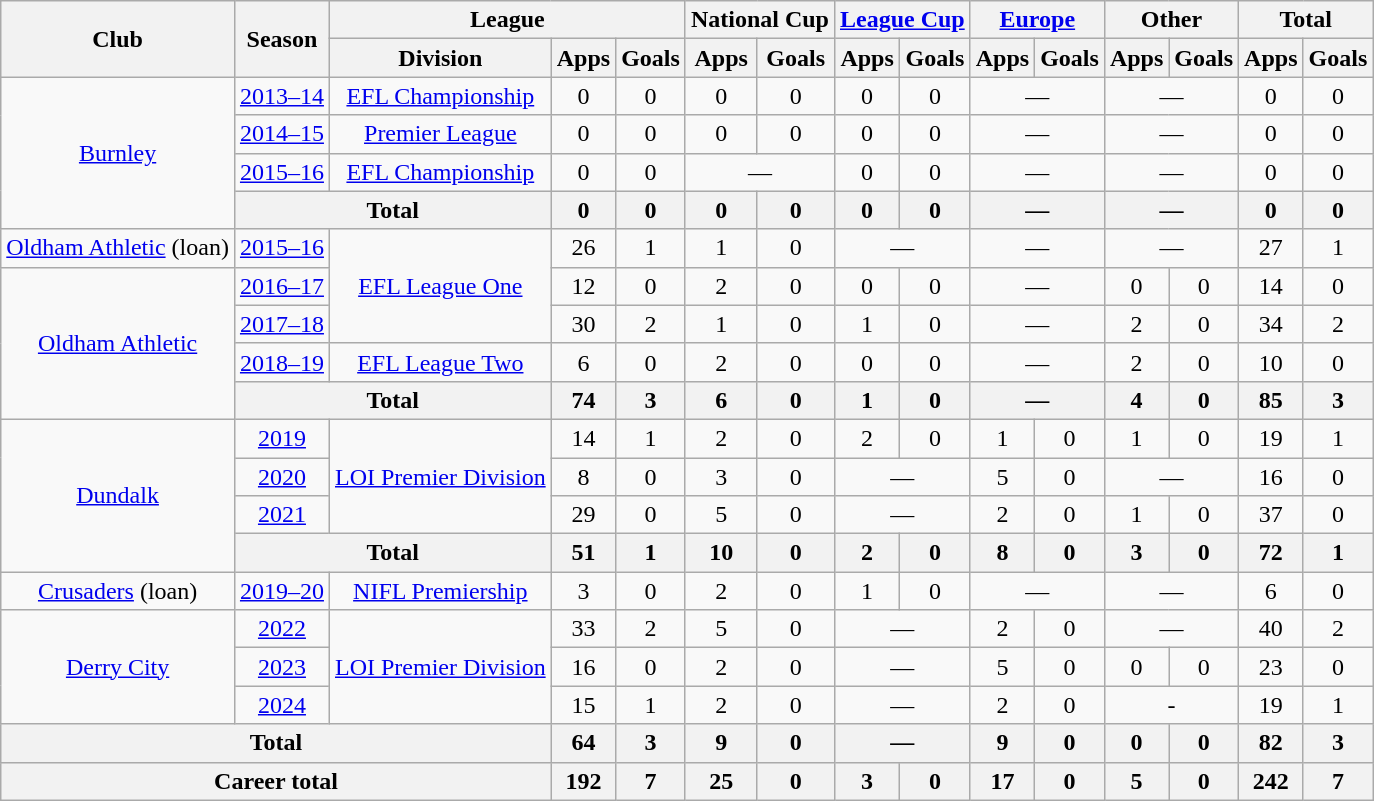<table class="wikitable" style="text-align: center">
<tr>
<th rowspan="2">Club</th>
<th rowspan="2">Season</th>
<th colspan="3">League</th>
<th colspan="2">National Cup</th>
<th colspan="2"><a href='#'>League Cup</a></th>
<th colspan="2"><a href='#'>Europe</a></th>
<th colspan="2">Other</th>
<th colspan="2">Total</th>
</tr>
<tr>
<th>Division</th>
<th>Apps</th>
<th>Goals</th>
<th>Apps</th>
<th>Goals</th>
<th>Apps</th>
<th>Goals</th>
<th>Apps</th>
<th>Goals</th>
<th>Apps</th>
<th>Goals</th>
<th>Apps</th>
<th>Goals</th>
</tr>
<tr>
<td rowspan="4"><a href='#'>Burnley</a></td>
<td><a href='#'>2013–14</a></td>
<td><a href='#'>EFL Championship</a></td>
<td>0</td>
<td>0</td>
<td>0</td>
<td>0</td>
<td>0</td>
<td>0</td>
<td colspan="2">—</td>
<td colspan="2">—</td>
<td>0</td>
<td>0</td>
</tr>
<tr>
<td><a href='#'>2014–15</a></td>
<td><a href='#'>Premier League</a></td>
<td>0</td>
<td>0</td>
<td>0</td>
<td>0</td>
<td>0</td>
<td>0</td>
<td colspan="2">—</td>
<td colspan="2">—</td>
<td>0</td>
<td>0</td>
</tr>
<tr>
<td><a href='#'>2015–16</a></td>
<td><a href='#'>EFL Championship</a></td>
<td>0</td>
<td>0</td>
<td colspan="2">—</td>
<td>0</td>
<td>0</td>
<td colspan="2">—</td>
<td colspan="2">—</td>
<td>0</td>
<td>0</td>
</tr>
<tr>
<th colspan="2">Total</th>
<th>0</th>
<th>0</th>
<th>0</th>
<th>0</th>
<th>0</th>
<th>0</th>
<th colspan="2">—</th>
<th colspan="2">—</th>
<th>0</th>
<th>0</th>
</tr>
<tr>
<td><a href='#'>Oldham Athletic</a> (loan)</td>
<td><a href='#'>2015–16</a></td>
<td rowspan="3"><a href='#'>EFL League One</a></td>
<td>26</td>
<td>1</td>
<td>1</td>
<td>0</td>
<td colspan="2">—</td>
<td colspan="2">—</td>
<td colspan="2">—</td>
<td>27</td>
<td>1</td>
</tr>
<tr>
<td rowspan="4"><a href='#'>Oldham Athletic</a></td>
<td><a href='#'>2016–17</a></td>
<td>12</td>
<td>0</td>
<td>2</td>
<td>0</td>
<td>0</td>
<td>0</td>
<td colspan="2">—</td>
<td>0</td>
<td>0</td>
<td>14</td>
<td>0</td>
</tr>
<tr>
<td><a href='#'>2017–18</a></td>
<td>30</td>
<td>2</td>
<td>1</td>
<td>0</td>
<td>1</td>
<td>0</td>
<td colspan="2">—</td>
<td>2</td>
<td>0</td>
<td>34</td>
<td>2</td>
</tr>
<tr>
<td><a href='#'>2018–19</a></td>
<td><a href='#'>EFL League Two</a></td>
<td>6</td>
<td>0</td>
<td>2</td>
<td>0</td>
<td>0</td>
<td>0</td>
<td colspan="2">—</td>
<td>2</td>
<td>0</td>
<td>10</td>
<td>0</td>
</tr>
<tr>
<th colspan="2">Total</th>
<th>74</th>
<th>3</th>
<th>6</th>
<th>0</th>
<th>1</th>
<th>0</th>
<th colspan="2">—</th>
<th>4</th>
<th>0</th>
<th>85</th>
<th>3</th>
</tr>
<tr>
<td rowspan="4"><a href='#'>Dundalk</a></td>
<td><a href='#'>2019</a></td>
<td rowspan="3"><a href='#'>LOI Premier Division</a></td>
<td>14</td>
<td>1</td>
<td>2</td>
<td>0</td>
<td>2</td>
<td>0</td>
<td>1</td>
<td>0</td>
<td>1</td>
<td>0</td>
<td>19</td>
<td>1</td>
</tr>
<tr>
<td><a href='#'>2020</a></td>
<td>8</td>
<td>0</td>
<td>3</td>
<td>0</td>
<td colspan="2">—</td>
<td>5</td>
<td>0</td>
<td colspan="2">—</td>
<td>16</td>
<td>0</td>
</tr>
<tr>
<td><a href='#'>2021</a></td>
<td>29</td>
<td>0</td>
<td>5</td>
<td>0</td>
<td colspan="2">—</td>
<td>2</td>
<td>0</td>
<td>1</td>
<td>0</td>
<td>37</td>
<td>0</td>
</tr>
<tr>
<th colspan="2">Total</th>
<th>51</th>
<th>1</th>
<th>10</th>
<th>0</th>
<th>2</th>
<th>0</th>
<th>8</th>
<th>0</th>
<th>3</th>
<th>0</th>
<th>72</th>
<th>1</th>
</tr>
<tr>
<td><a href='#'>Crusaders</a> (loan)</td>
<td><a href='#'>2019–20</a></td>
<td><a href='#'>NIFL Premiership</a></td>
<td>3</td>
<td>0</td>
<td>2</td>
<td>0</td>
<td>1</td>
<td>0</td>
<td colspan="2">—</td>
<td colspan="2">—</td>
<td>6</td>
<td>0</td>
</tr>
<tr>
<td rowspan="3"><a href='#'>Derry City</a></td>
<td><a href='#'>2022</a></td>
<td rowspan="3"><a href='#'>LOI Premier Division</a></td>
<td>33</td>
<td>2</td>
<td>5</td>
<td>0</td>
<td colspan="2">—</td>
<td>2</td>
<td>0</td>
<td colspan="2">—</td>
<td>40</td>
<td>2</td>
</tr>
<tr>
<td><a href='#'>2023</a></td>
<td>16</td>
<td>0</td>
<td>2</td>
<td>0</td>
<td colspan="2">—</td>
<td>5</td>
<td>0</td>
<td>0</td>
<td>0</td>
<td>23</td>
<td>0</td>
</tr>
<tr>
<td><a href='#'>2024</a></td>
<td>15</td>
<td>1</td>
<td>2</td>
<td>0</td>
<td colspan="2">—</td>
<td>2</td>
<td>0</td>
<td colspan="2">-</td>
<td>19</td>
<td>1</td>
</tr>
<tr>
<th colspan="3">Total</th>
<th>64</th>
<th>3</th>
<th>9</th>
<th>0</th>
<th colspan="2">—</th>
<th>9</th>
<th>0</th>
<th>0</th>
<th>0</th>
<th>82</th>
<th>3</th>
</tr>
<tr>
<th colspan="3">Career total</th>
<th>192</th>
<th>7</th>
<th>25</th>
<th>0</th>
<th>3</th>
<th>0</th>
<th>17</th>
<th>0</th>
<th>5</th>
<th>0</th>
<th>242</th>
<th>7</th>
</tr>
</table>
